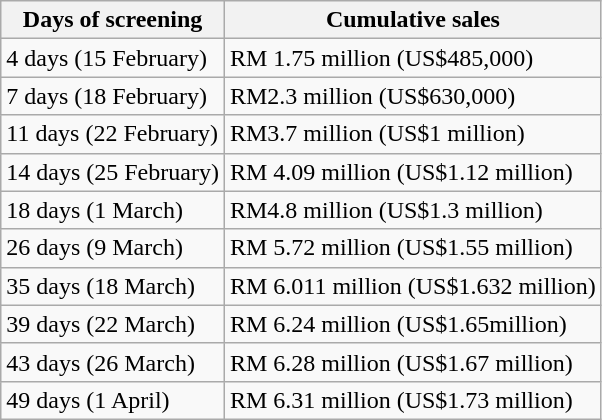<table class=wikitable>
<tr>
<th>Days of screening</th>
<th>Cumulative sales</th>
</tr>
<tr>
<td>4 days (15 February)</td>
<td>RM 1.75 million (US$485,000)</td>
</tr>
<tr>
<td>7 days (18 February)</td>
<td>RM2.3 million (US$630,000)</td>
</tr>
<tr>
<td>11 days (22 February)</td>
<td>RM3.7 million (US$1 million)</td>
</tr>
<tr>
<td>14 days (25 February)</td>
<td>RM 4.09 million (US$1.12 million)</td>
</tr>
<tr>
<td>18 days (1 March)</td>
<td>RM4.8 million (US$1.3 million)</td>
</tr>
<tr>
<td>26 days (9 March)</td>
<td>RM 5.72 million (US$1.55 million)</td>
</tr>
<tr>
<td>35 days (18 March)</td>
<td>RM 6.011 million (US$1.632 million)</td>
</tr>
<tr>
<td>39 days (22 March)</td>
<td>RM 6.24 million (US$1.65million)</td>
</tr>
<tr>
<td>43 days (26 March)</td>
<td>RM 6.28 million (US$1.67 million)</td>
</tr>
<tr>
<td>49 days (1 April)</td>
<td>RM 6.31 million (US$1.73 million)</td>
</tr>
</table>
